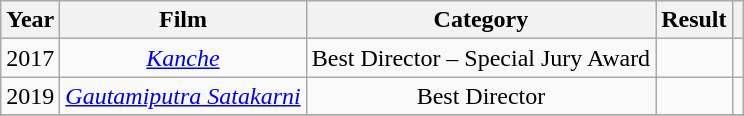<table class="wikitable sortable">
<tr>
<th>Year</th>
<th>Film</th>
<th>Category</th>
<th>Result</th>
<th class="unsortable"></th>
</tr>
<tr>
<td style="text-align:center;">2017</td>
<td style="text-align:center;"><em><a href='#'>Kanche</a></em></td>
<td style="text-align:center;">Best Director – Special Jury Award</td>
<td></td>
<td></td>
</tr>
<tr>
<td style="text-align:center;">2019</td>
<td style="text-align:center;"><em><a href='#'>Gautamiputra Satakarni</a></em></td>
<td style="text-align:center;">Best Director</td>
<td></td>
<td></td>
</tr>
<tr>
</tr>
</table>
